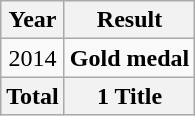<table class="wikitable" style="text-align: center;">
<tr>
<th>Year</th>
<th>Result</th>
</tr>
<tr>
<td>2014</td>
<td style="text-align:left;"><strong> Gold medal</strong></td>
</tr>
<tr>
<th>Total</th>
<th>1 Title</th>
</tr>
</table>
